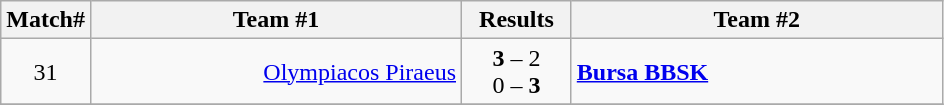<table class="wikitable" style="border-collapse: collapse;">
<tr>
<th>Match#</th>
<th align="right" width="240">Team #1</th>
<th>  Results  </th>
<th align="left" width="240">Team #2</th>
</tr>
<tr>
<td align="center">31</td>
<td align="right"><a href='#'>Olympiacos Piraeus</a> </td>
<td align="center"><strong>3</strong> – 2 <br> 0 – <strong>3</strong></td>
<td> <strong><a href='#'>Bursa BBSK</a></strong></td>
</tr>
<tr>
</tr>
</table>
